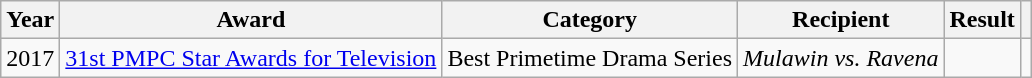<table class="wikitable">
<tr>
<th>Year</th>
<th>Award</th>
<th>Category</th>
<th>Recipient</th>
<th>Result</th>
<th></th>
</tr>
<tr>
<td>2017</td>
<td><a href='#'>31st PMPC Star Awards for Television</a></td>
<td>Best Primetime Drama Series</td>
<td><em>Mulawin vs. Ravena</em></td>
<td></td>
<td></td>
</tr>
</table>
